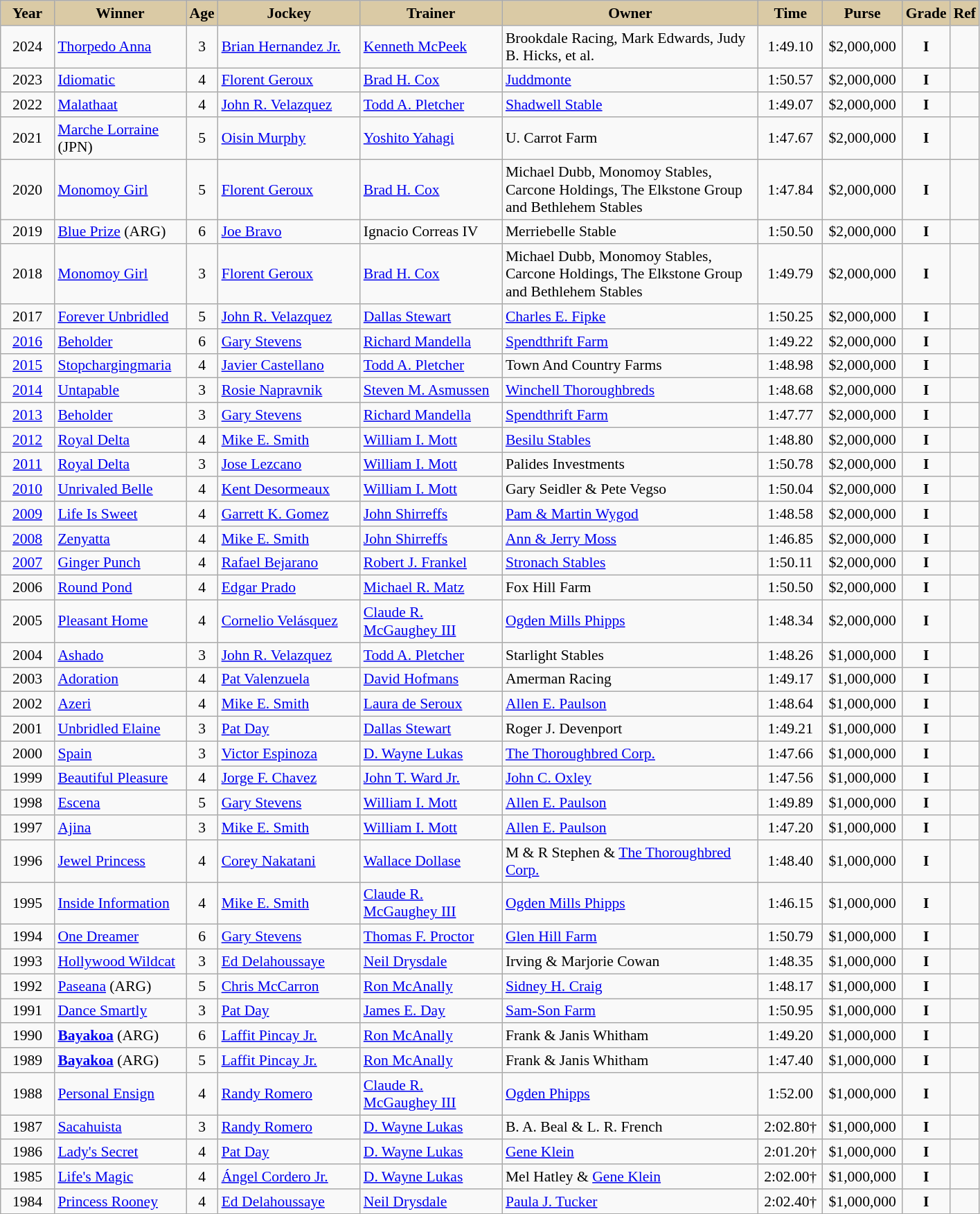<table class="wikitable sortable" style="font-size:90%">
<tr>
<th style="background-color:#DACAA5; width:45px">Year</th>
<th style="background-color:#DACAA5; width:120px">Winner</th>
<th style="background-color:#DACAA5; width:20px">Age</th>
<th style="background-color:#DACAA5; width:130px">Jockey</th>
<th style="background-color:#DACAA5; width:130px">Trainer</th>
<th style="background-color:#DACAA5; width:240px">Owner</th>
<th style="background-color:#DACAA5; width:55px">Time</th>
<th style="background-color:#DACAA5; width:70px">Purse</th>
<th style="background-color:#DACAA5; width:20px">Grade</th>
<th style="background-color:#DACAA5; width:20px">Ref</th>
</tr>
<tr>
<td align=center>2024</td>
<td><a href='#'>Thorpedo Anna</a></td>
<td align=center>3</td>
<td><a href='#'>Brian Hernandez Jr.</a></td>
<td><a href='#'>Kenneth McPeek</a></td>
<td>Brookdale Racing, Mark Edwards, Judy B. Hicks, et al.</td>
<td align=center>1:49.10</td>
<td align=center>$2,000,000</td>
<td align=center><strong>I</strong></td>
<td align=center></td>
</tr>
<tr>
<td align=center>2023</td>
<td><a href='#'>Idiomatic</a></td>
<td align=center>4</td>
<td><a href='#'>Florent Geroux</a></td>
<td><a href='#'>Brad H. Cox</a></td>
<td><a href='#'>Juddmonte</a></td>
<td align=center>1:50.57</td>
<td align=center>$2,000,000</td>
<td align=center><strong>I</strong></td>
<td align=center></td>
</tr>
<tr>
<td align=center>2022</td>
<td><a href='#'>Malathaat</a></td>
<td align=center>4</td>
<td><a href='#'>John R. Velazquez</a></td>
<td><a href='#'>Todd A. Pletcher</a></td>
<td><a href='#'>Shadwell Stable</a></td>
<td align=center>1:49.07</td>
<td align=center>$2,000,000</td>
<td align=center><strong>I</strong></td>
<td align=center></td>
</tr>
<tr>
<td align=center>2021</td>
<td><a href='#'>Marche Lorraine</a> (JPN)</td>
<td align=center>5</td>
<td><a href='#'>Oisin Murphy</a></td>
<td><a href='#'>Yoshito Yahagi</a></td>
<td>U. Carrot Farm</td>
<td align=center>1:47.67</td>
<td align=center>$2,000,000</td>
<td align=center><strong>I</strong></td>
<td align=center></td>
</tr>
<tr>
<td align=center>2020</td>
<td><a href='#'>Monomoy Girl</a></td>
<td align=center>5</td>
<td><a href='#'>Florent Geroux</a></td>
<td><a href='#'>Brad H. Cox</a></td>
<td>Michael Dubb, Monomoy Stables, Carcone Holdings, The Elkstone Group and Bethlehem Stables</td>
<td align=center>1:47.84</td>
<td align=center>$2,000,000</td>
<td align=center><strong>I</strong></td>
<td align=center></td>
</tr>
<tr>
<td align=center>2019</td>
<td><a href='#'>Blue Prize</a> (ARG)</td>
<td align=center>6</td>
<td><a href='#'>Joe Bravo</a></td>
<td>Ignacio Correas IV</td>
<td>Merriebelle Stable</td>
<td align=center>1:50.50</td>
<td align=center>$2,000,000</td>
<td align=center><strong>I</strong></td>
<td align=center></td>
</tr>
<tr>
<td align=center>2018</td>
<td><a href='#'>Monomoy Girl</a></td>
<td align=center>3</td>
<td><a href='#'>Florent Geroux</a></td>
<td><a href='#'>Brad H. Cox</a></td>
<td>Michael Dubb, Monomoy Stables, Carcone Holdings, The Elkstone Group and Bethlehem Stables</td>
<td align=center>1:49.79</td>
<td align=center>$2,000,000</td>
<td align=center><strong>I</strong></td>
<td align=center></td>
</tr>
<tr>
<td align=center>2017</td>
<td><a href='#'>Forever Unbridled</a></td>
<td align=center>5</td>
<td><a href='#'>John R. Velazquez</a></td>
<td><a href='#'>Dallas Stewart</a></td>
<td><a href='#'>Charles E. Fipke</a></td>
<td align=center>1:50.25</td>
<td align=center>$2,000,000</td>
<td align=center><strong>I</strong></td>
<td align=center></td>
</tr>
<tr>
<td align=center><a href='#'>2016</a></td>
<td><a href='#'>Beholder</a></td>
<td align=center>6</td>
<td><a href='#'>Gary Stevens</a></td>
<td><a href='#'>Richard Mandella</a></td>
<td><a href='#'>Spendthrift Farm</a></td>
<td align=center>1:49.22</td>
<td align=center>$2,000,000</td>
<td align=center><strong>I</strong></td>
<td align=center></td>
</tr>
<tr>
<td align=center><a href='#'>2015</a></td>
<td><a href='#'>Stopchargingmaria</a></td>
<td align=center>4</td>
<td><a href='#'>Javier Castellano</a></td>
<td><a href='#'>Todd A. Pletcher</a></td>
<td>Town And Country Farms</td>
<td align=center>1:48.98</td>
<td align=center>$2,000,000</td>
<td align=center><strong>I</strong></td>
<td align=center></td>
</tr>
<tr>
<td align=center><a href='#'>2014</a></td>
<td><a href='#'>Untapable</a></td>
<td align=center>3</td>
<td><a href='#'>Rosie Napravnik</a></td>
<td><a href='#'>Steven M. Asmussen</a></td>
<td><a href='#'>Winchell Thoroughbreds</a></td>
<td align=center>1:48.68</td>
<td align=center>$2,000,000</td>
<td align=center><strong>I</strong></td>
<td align=center></td>
</tr>
<tr>
<td align=center><a href='#'>2013</a></td>
<td><a href='#'>Beholder</a></td>
<td align=center>3</td>
<td><a href='#'>Gary Stevens</a></td>
<td><a href='#'>Richard Mandella</a></td>
<td><a href='#'>Spendthrift Farm</a></td>
<td align=center>1:47.77</td>
<td align=center>$2,000,000</td>
<td align=center><strong>I</strong></td>
<td align=center></td>
</tr>
<tr>
<td align=center><a href='#'>2012</a></td>
<td><a href='#'>Royal Delta</a></td>
<td align=center>4</td>
<td><a href='#'>Mike E. Smith</a></td>
<td><a href='#'>William I. Mott</a></td>
<td><a href='#'>Besilu Stables</a></td>
<td align=center>1:48.80</td>
<td align=center>$2,000,000</td>
<td align=center><strong>I</strong></td>
<td align=center></td>
</tr>
<tr>
<td align=center><a href='#'>2011</a></td>
<td><a href='#'>Royal Delta</a></td>
<td align=center>3</td>
<td><a href='#'>Jose Lezcano</a></td>
<td><a href='#'>William I. Mott</a></td>
<td>Palides Investments</td>
<td align=center>1:50.78</td>
<td align=center>$2,000,000</td>
<td align=center><strong>I</strong></td>
<td align=center></td>
</tr>
<tr>
<td align=center><a href='#'>2010</a></td>
<td><a href='#'>Unrivaled Belle</a></td>
<td align=center>4</td>
<td><a href='#'>Kent Desormeaux</a></td>
<td><a href='#'>William I. Mott</a></td>
<td>Gary Seidler & Pete Vegso</td>
<td align=center>1:50.04</td>
<td align=center>$2,000,000</td>
<td align=center><strong>I</strong></td>
<td align=center></td>
</tr>
<tr>
<td align=center><a href='#'>2009</a></td>
<td><a href='#'>Life Is Sweet</a></td>
<td align=center>4</td>
<td><a href='#'>Garrett K. Gomez</a></td>
<td><a href='#'>John Shirreffs</a></td>
<td><a href='#'>Pam & Martin Wygod</a></td>
<td align=center>1:48.58</td>
<td align=center>$2,000,000</td>
<td align=center><strong>I</strong></td>
<td align=center></td>
</tr>
<tr>
<td align=center><a href='#'>2008</a></td>
<td><a href='#'>Zenyatta</a></td>
<td align=center>4</td>
<td><a href='#'>Mike E. Smith</a></td>
<td><a href='#'>John Shirreffs</a></td>
<td><a href='#'>Ann & Jerry Moss</a></td>
<td align=center>1:46.85</td>
<td align=center>$2,000,000</td>
<td align=center><strong>I</strong></td>
<td align=center></td>
</tr>
<tr>
<td align=center><a href='#'>2007</a></td>
<td><a href='#'>Ginger Punch</a></td>
<td align=center>4</td>
<td><a href='#'>Rafael Bejarano</a></td>
<td><a href='#'>Robert J. Frankel</a></td>
<td><a href='#'>Stronach Stables</a></td>
<td align=center>1:50.11</td>
<td align=center>$2,000,000</td>
<td align=center><strong>I</strong></td>
<td align=center></td>
</tr>
<tr>
<td align=center>2006</td>
<td><a href='#'>Round Pond</a></td>
<td align=center>4</td>
<td><a href='#'>Edgar Prado</a></td>
<td><a href='#'>Michael R. Matz</a></td>
<td>Fox Hill Farm</td>
<td align=center>1:50.50</td>
<td align=center>$2,000,000</td>
<td align=center><strong>I</strong></td>
<td align=center></td>
</tr>
<tr>
<td align=center>2005</td>
<td><a href='#'>Pleasant Home</a></td>
<td align=center>4</td>
<td><a href='#'>Cornelio Velásquez</a></td>
<td><a href='#'>Claude R. McGaughey III</a></td>
<td><a href='#'>Ogden Mills Phipps</a></td>
<td align=center>1:48.34</td>
<td align=center>$2,000,000</td>
<td align=center><strong>I</strong></td>
<td align=center></td>
</tr>
<tr>
<td align=center>2004</td>
<td><a href='#'>Ashado</a></td>
<td align=center>3</td>
<td><a href='#'>John R. Velazquez</a></td>
<td><a href='#'>Todd A. Pletcher</a></td>
<td>Starlight Stables</td>
<td align=center>1:48.26</td>
<td align=center>$1,000,000</td>
<td align=center><strong>I</strong></td>
<td align=center></td>
</tr>
<tr>
<td align=center>2003</td>
<td><a href='#'>Adoration</a></td>
<td align=center>4</td>
<td><a href='#'>Pat Valenzuela</a></td>
<td><a href='#'>David Hofmans</a></td>
<td>Amerman Racing</td>
<td align=center>1:49.17</td>
<td align=center>$1,000,000</td>
<td align=center><strong>I</strong></td>
<td align=center></td>
</tr>
<tr>
<td align=center>2002</td>
<td><a href='#'>Azeri</a></td>
<td align=center>4</td>
<td><a href='#'>Mike E. Smith</a></td>
<td><a href='#'>Laura de Seroux</a></td>
<td><a href='#'>Allen E. Paulson</a></td>
<td align=center>1:48.64</td>
<td align=center>$1,000,000</td>
<td align=center><strong>I</strong></td>
<td align=center></td>
</tr>
<tr>
<td align=center>2001</td>
<td><a href='#'>Unbridled Elaine</a></td>
<td align=center>3</td>
<td><a href='#'>Pat Day</a></td>
<td><a href='#'>Dallas Stewart</a></td>
<td>Roger J. Devenport</td>
<td align=center>1:49.21</td>
<td align=center>$1,000,000</td>
<td align=center><strong>I</strong></td>
<td align=center></td>
</tr>
<tr>
<td align=center>2000</td>
<td><a href='#'>Spain</a></td>
<td align=center>3</td>
<td><a href='#'>Victor Espinoza</a></td>
<td><a href='#'>D. Wayne Lukas</a></td>
<td><a href='#'>The Thoroughbred Corp.</a></td>
<td align=center>1:47.66</td>
<td align=center>$1,000,000</td>
<td align=center><strong>I</strong></td>
<td align=center></td>
</tr>
<tr>
<td align=center>1999</td>
<td><a href='#'>Beautiful Pleasure</a></td>
<td align=center>4</td>
<td><a href='#'>Jorge F. Chavez</a></td>
<td><a href='#'>John T. Ward Jr.</a></td>
<td><a href='#'>John C. Oxley</a></td>
<td align=center>1:47.56</td>
<td align=center>$1,000,000</td>
<td align=center><strong>I</strong></td>
<td align=center></td>
</tr>
<tr>
<td align=center>1998</td>
<td><a href='#'>Escena</a></td>
<td align=center>5</td>
<td><a href='#'>Gary Stevens</a></td>
<td><a href='#'>William I. Mott</a></td>
<td><a href='#'>Allen E. Paulson</a></td>
<td align=center>1:49.89</td>
<td align=center>$1,000,000</td>
<td align=center><strong>I</strong></td>
<td align=center></td>
</tr>
<tr>
<td align=center>1997</td>
<td><a href='#'>Ajina</a></td>
<td align=center>3</td>
<td><a href='#'>Mike E. Smith</a></td>
<td><a href='#'>William I. Mott</a></td>
<td><a href='#'>Allen E. Paulson</a></td>
<td align=center>1:47.20</td>
<td align=center>$1,000,000</td>
<td align=center><strong>I</strong></td>
<td align=center></td>
</tr>
<tr>
<td align=center>1996</td>
<td><a href='#'>Jewel Princess</a></td>
<td align=center>4</td>
<td><a href='#'>Corey Nakatani</a></td>
<td><a href='#'>Wallace Dollase</a></td>
<td>M & R Stephen & <a href='#'>The Thoroughbred Corp.</a></td>
<td align=center>1:48.40</td>
<td align=center>$1,000,000</td>
<td align=center><strong>I</strong></td>
<td align=center></td>
</tr>
<tr>
<td align=center>1995</td>
<td><a href='#'>Inside Information</a></td>
<td align=center>4</td>
<td><a href='#'>Mike E. Smith</a></td>
<td><a href='#'>Claude R. McGaughey III</a></td>
<td><a href='#'>Ogden Mills Phipps</a></td>
<td align=center>1:46.15</td>
<td align=center>$1,000,000</td>
<td align=center><strong>I</strong></td>
<td align=center></td>
</tr>
<tr>
<td align=center>1994</td>
<td><a href='#'>One Dreamer</a></td>
<td align=center>6</td>
<td><a href='#'>Gary Stevens</a></td>
<td><a href='#'>Thomas F. Proctor</a></td>
<td><a href='#'>Glen Hill Farm</a></td>
<td align=center>1:50.79</td>
<td align=center>$1,000,000</td>
<td align=center><strong>I</strong></td>
<td align=center></td>
</tr>
<tr>
<td align=center>1993</td>
<td><a href='#'>Hollywood Wildcat</a></td>
<td align=center>3</td>
<td><a href='#'>Ed Delahoussaye</a></td>
<td><a href='#'>Neil Drysdale</a></td>
<td>Irving & Marjorie Cowan</td>
<td align=center>1:48.35</td>
<td align=center>$1,000,000</td>
<td align=center><strong>I</strong></td>
<td align=center></td>
</tr>
<tr>
<td align=center>1992</td>
<td><a href='#'>Paseana</a> (ARG)</td>
<td align=center>5</td>
<td><a href='#'>Chris McCarron</a></td>
<td><a href='#'>Ron McAnally</a></td>
<td><a href='#'>Sidney H. Craig</a></td>
<td align=center>1:48.17</td>
<td align=center>$1,000,000</td>
<td align=center><strong>I</strong></td>
<td align=center></td>
</tr>
<tr>
<td align=center>1991</td>
<td><a href='#'>Dance Smartly</a></td>
<td align=center>3</td>
<td><a href='#'>Pat Day</a></td>
<td><a href='#'>James E. Day</a></td>
<td><a href='#'>Sam-Son Farm</a></td>
<td align=center>1:50.95</td>
<td align=center>$1,000,000</td>
<td align=center><strong>I</strong></td>
<td align=center></td>
</tr>
<tr>
<td align=center>1990</td>
<td><strong><a href='#'>Bayakoa</a></strong> (ARG)</td>
<td align=center>6</td>
<td><a href='#'>Laffit Pincay Jr.</a></td>
<td><a href='#'>Ron McAnally</a></td>
<td>Frank & Janis Whitham</td>
<td align=center>1:49.20</td>
<td align=center>$1,000,000</td>
<td align=center><strong>I</strong></td>
<td align=center></td>
</tr>
<tr>
<td align=center>1989</td>
<td><strong><a href='#'>Bayakoa</a></strong> (ARG)</td>
<td align=center>5</td>
<td><a href='#'>Laffit Pincay Jr.</a></td>
<td><a href='#'>Ron McAnally</a></td>
<td>Frank & Janis Whitham</td>
<td align=center>1:47.40</td>
<td align=center>$1,000,000</td>
<td align=center><strong>I</strong></td>
<td align=center></td>
</tr>
<tr>
<td align=center>1988</td>
<td><a href='#'>Personal Ensign</a></td>
<td align=center>4</td>
<td><a href='#'>Randy Romero</a></td>
<td><a href='#'>Claude R. McGaughey III</a></td>
<td><a href='#'>Ogden Phipps</a></td>
<td align=center>1:52.00</td>
<td align=center>$1,000,000</td>
<td align=center><strong>I</strong></td>
<td align=center></td>
</tr>
<tr>
<td align=center>1987</td>
<td><a href='#'>Sacahuista</a></td>
<td align=center>3</td>
<td><a href='#'>Randy Romero</a></td>
<td><a href='#'>D. Wayne Lukas</a></td>
<td>B. A. Beal & L. R. French</td>
<td align=center>2:02.80†</td>
<td align=center>$1,000,000</td>
<td align=center><strong>I</strong></td>
<td align=center></td>
</tr>
<tr>
<td align=center>1986</td>
<td><a href='#'>Lady's Secret</a></td>
<td align=center>4</td>
<td><a href='#'>Pat Day</a></td>
<td><a href='#'>D. Wayne Lukas</a></td>
<td><a href='#'>Gene Klein</a></td>
<td align=center>2:01.20†</td>
<td align=center>$1,000,000</td>
<td align=center><strong>I</strong></td>
<td align=center></td>
</tr>
<tr>
<td align=center>1985</td>
<td><a href='#'>Life's Magic</a></td>
<td align=center>4</td>
<td><a href='#'>Ángel Cordero Jr.</a></td>
<td><a href='#'>D. Wayne Lukas</a></td>
<td>Mel Hatley & <a href='#'>Gene Klein</a></td>
<td align=center>2:02.00†</td>
<td align=center>$1,000,000</td>
<td align=center><strong>I</strong></td>
<td align=center></td>
</tr>
<tr>
<td align=center>1984</td>
<td><a href='#'>Princess Rooney</a></td>
<td align=center>4</td>
<td><a href='#'>Ed Delahoussaye</a></td>
<td><a href='#'>Neil Drysdale</a></td>
<td><a href='#'>Paula J. Tucker</a></td>
<td align=center>2:02.40†</td>
<td align=center>$1,000,000</td>
<td align=center><strong>I</strong></td>
<td align=center></td>
</tr>
</table>
